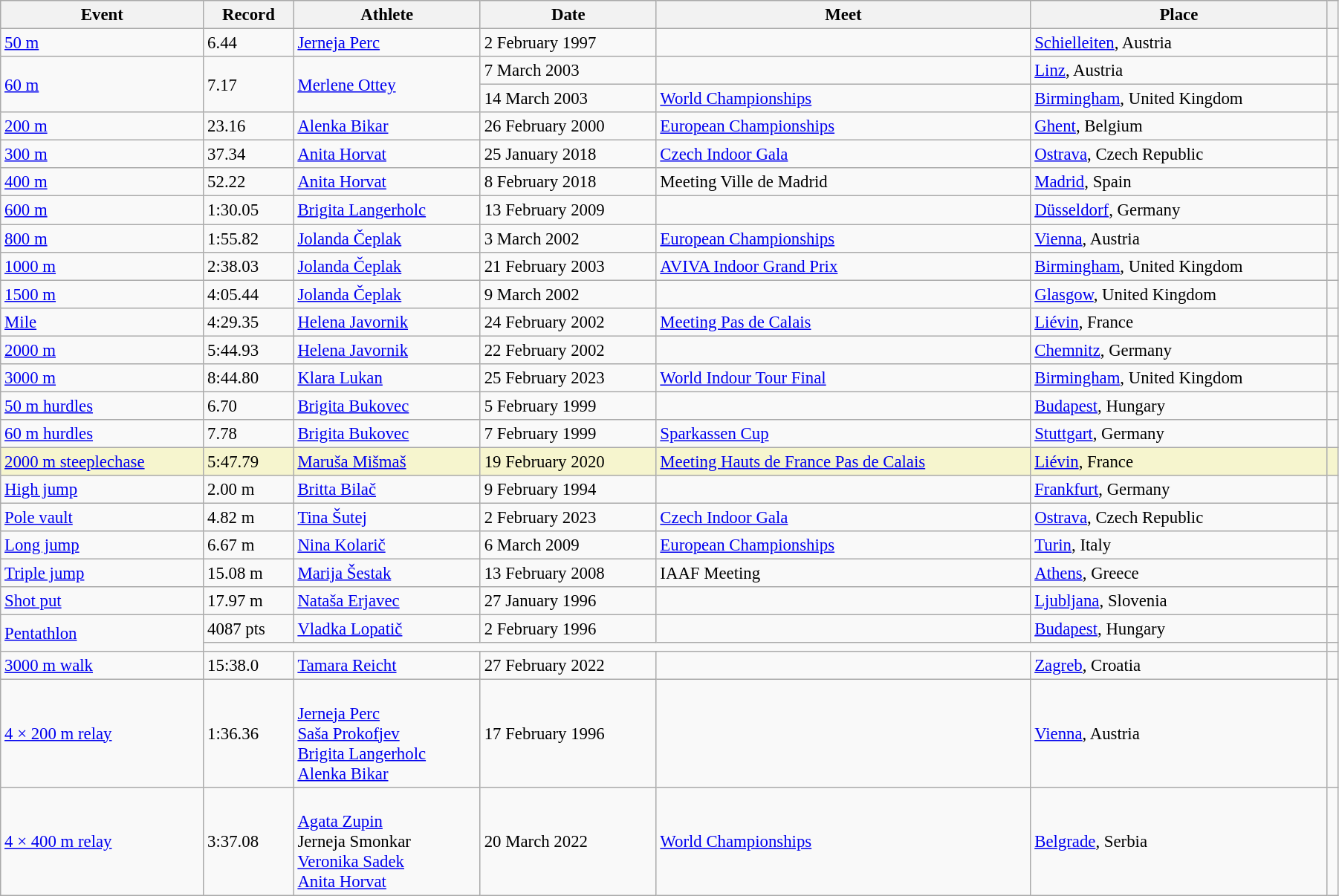<table class="wikitable" style="font-size:95%; width: 95%;">
<tr>
<th>Event</th>
<th>Record</th>
<th>Athlete</th>
<th>Date</th>
<th>Meet</th>
<th>Place</th>
<th></th>
</tr>
<tr>
<td><a href='#'>50 m</a></td>
<td>6.44</td>
<td><a href='#'>Jerneja Perc</a></td>
<td>2 February 1997</td>
<td></td>
<td><a href='#'>Schielleiten</a>, Austria</td>
<td></td>
</tr>
<tr>
<td rowspan=2><a href='#'>60 m</a></td>
<td rowspan=2>7.17</td>
<td rowspan=2><a href='#'>Merlene Ottey</a></td>
<td>7 March 2003</td>
<td></td>
<td><a href='#'>Linz</a>, Austria</td>
<td></td>
</tr>
<tr>
<td>14 March 2003</td>
<td><a href='#'>World Championships</a></td>
<td><a href='#'>Birmingham</a>, United Kingdom</td>
<td></td>
</tr>
<tr>
<td><a href='#'>200 m</a></td>
<td>23.16</td>
<td><a href='#'>Alenka Bikar</a></td>
<td>26 February 2000</td>
<td><a href='#'>European Championships</a></td>
<td><a href='#'>Ghent</a>, Belgium</td>
<td></td>
</tr>
<tr>
<td><a href='#'>300 m</a></td>
<td>37.34</td>
<td><a href='#'>Anita Horvat</a></td>
<td>25 January 2018</td>
<td><a href='#'>Czech Indoor Gala</a></td>
<td><a href='#'>Ostrava</a>, Czech Republic</td>
<td></td>
</tr>
<tr>
<td><a href='#'>400 m</a></td>
<td>52.22</td>
<td><a href='#'>Anita Horvat</a></td>
<td>8 February 2018</td>
<td>Meeting Ville de Madrid</td>
<td><a href='#'>Madrid</a>, Spain</td>
<td></td>
</tr>
<tr>
<td><a href='#'>600 m</a></td>
<td>1:30.05</td>
<td><a href='#'>Brigita Langerholc</a></td>
<td>13 February 2009</td>
<td></td>
<td><a href='#'>Düsseldorf</a>, Germany</td>
<td></td>
</tr>
<tr>
<td><a href='#'>800 m</a></td>
<td>1:55.82</td>
<td><a href='#'>Jolanda Čeplak</a></td>
<td>3 March 2002</td>
<td><a href='#'>European Championships</a></td>
<td><a href='#'>Vienna</a>, Austria</td>
<td></td>
</tr>
<tr>
<td><a href='#'>1000 m</a></td>
<td>2:38.03</td>
<td><a href='#'>Jolanda Čeplak</a></td>
<td>21 February 2003</td>
<td><a href='#'>AVIVA Indoor Grand Prix</a></td>
<td><a href='#'>Birmingham</a>, United Kingdom</td>
<td></td>
</tr>
<tr>
<td><a href='#'>1500 m</a></td>
<td>4:05.44</td>
<td><a href='#'>Jolanda Čeplak</a></td>
<td>9 March 2002</td>
<td></td>
<td><a href='#'>Glasgow</a>, United Kingdom</td>
<td></td>
</tr>
<tr>
<td><a href='#'>Mile</a></td>
<td>4:29.35</td>
<td><a href='#'>Helena Javornik</a></td>
<td>24 February 2002</td>
<td><a href='#'>Meeting Pas de Calais</a></td>
<td><a href='#'>Liévin</a>, France</td>
<td></td>
</tr>
<tr>
<td><a href='#'>2000 m</a></td>
<td>5:44.93</td>
<td><a href='#'>Helena Javornik</a></td>
<td>22 February 2002</td>
<td></td>
<td><a href='#'>Chemnitz</a>, Germany</td>
<td></td>
</tr>
<tr>
<td><a href='#'>3000 m</a></td>
<td>8:44.80</td>
<td><a href='#'>Klara Lukan</a></td>
<td>25 February 2023</td>
<td><a href='#'>World Indour Tour Final</a></td>
<td><a href='#'>Birmingham</a>, United Kingdom</td>
<td></td>
</tr>
<tr>
<td><a href='#'>50 m hurdles</a></td>
<td>6.70</td>
<td><a href='#'>Brigita Bukovec</a></td>
<td>5 February 1999</td>
<td></td>
<td><a href='#'>Budapest</a>, Hungary</td>
<td></td>
</tr>
<tr>
<td><a href='#'>60 m hurdles</a></td>
<td>7.78</td>
<td><a href='#'>Brigita Bukovec</a></td>
<td>7 February 1999</td>
<td><a href='#'>Sparkassen Cup</a></td>
<td><a href='#'>Stuttgart</a>, Germany</td>
<td></td>
</tr>
<tr style="background:#f6F5CE;">
<td><a href='#'>2000 m steeplechase</a></td>
<td>5:47.79</td>
<td><a href='#'>Maruša Mišmaš</a></td>
<td>19 February 2020</td>
<td><a href='#'>Meeting Hauts de France Pas de Calais</a></td>
<td><a href='#'>Liévin</a>, France</td>
<td></td>
</tr>
<tr>
<td><a href='#'>High jump</a></td>
<td>2.00 m</td>
<td><a href='#'>Britta Bilač</a></td>
<td>9 February 1994</td>
<td></td>
<td><a href='#'>Frankfurt</a>, Germany</td>
<td></td>
</tr>
<tr>
<td><a href='#'>Pole vault</a></td>
<td>4.82 m</td>
<td><a href='#'>Tina Šutej</a></td>
<td>2 February 2023</td>
<td><a href='#'>Czech Indoor Gala</a></td>
<td><a href='#'>Ostrava</a>, Czech Republic</td>
<td></td>
</tr>
<tr>
<td><a href='#'>Long jump</a></td>
<td>6.67 m</td>
<td><a href='#'>Nina Kolarič</a></td>
<td>6 March 2009</td>
<td><a href='#'>European Championships</a></td>
<td><a href='#'>Turin</a>, Italy</td>
<td></td>
</tr>
<tr>
<td><a href='#'>Triple jump</a></td>
<td>15.08 m</td>
<td><a href='#'>Marija Šestak</a></td>
<td>13 February 2008</td>
<td>IAAF Meeting</td>
<td><a href='#'>Athens</a>, Greece</td>
<td></td>
</tr>
<tr>
<td><a href='#'>Shot put</a></td>
<td>17.97 m</td>
<td><a href='#'>Nataša Erjavec</a></td>
<td>27 January 1996</td>
<td></td>
<td><a href='#'>Ljubljana</a>, Slovenia</td>
<td></td>
</tr>
<tr>
<td rowspan=2><a href='#'>Pentathlon</a></td>
<td>4087 pts</td>
<td><a href='#'>Vladka Lopatič</a></td>
<td>2 February 1996</td>
<td></td>
<td><a href='#'>Budapest</a>, Hungary</td>
<td></td>
</tr>
<tr>
<td colspan=5></td>
<td></td>
</tr>
<tr>
<td><a href='#'>3000 m walk</a></td>
<td>15:38.0</td>
<td><a href='#'>Tamara Reicht</a></td>
<td>27 February 2022</td>
<td></td>
<td><a href='#'>Zagreb</a>, Croatia</td>
<td></td>
</tr>
<tr>
<td><a href='#'>4 × 200 m relay</a></td>
<td>1:36.36</td>
<td><br><a href='#'>Jerneja Perc</a><br><a href='#'>Saša Prokofjev</a><br><a href='#'>Brigita Langerholc</a><br><a href='#'>Alenka Bikar</a></td>
<td>17 February 1996</td>
<td></td>
<td><a href='#'>Vienna</a>, Austria</td>
<td></td>
</tr>
<tr>
<td><a href='#'>4 × 400 m relay</a></td>
<td>3:37.08</td>
<td><br><a href='#'>Agata Zupin</a><br>Jerneja Smonkar<br><a href='#'>Veronika Sadek</a><br><a href='#'>Anita Horvat</a></td>
<td>20 March 2022</td>
<td><a href='#'>World Championships</a></td>
<td><a href='#'>Belgrade</a>, Serbia</td>
<td></td>
</tr>
</table>
